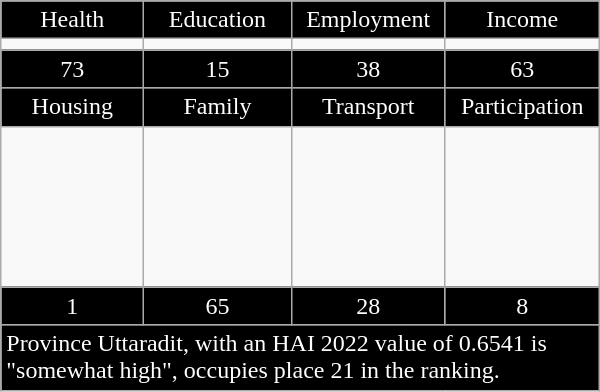<table class="wikitable floatright" style="width:400px;">
<tr>
<td style="text-align:center; width:100px; background:black; color:white;">Health</td>
<td style="text-align:center; width:100px; background:black; color:white;">Education</td>
<td style="text-align:center; width:100px; background:black; color:white;">Employment</td>
<td style="text-align:center; width:100px; background:black; color:white;">Income</td>
</tr>
<tr>
<td></td>
<td></td>
<td></td>
<td></td>
</tr>
<tr>
<td style="text-align:center; background:black; color:white;">73</td>
<td style="text-align:center; background:black; color:white;">15</td>
<td style="text-align:center; background:black; color:white;">38</td>
<td style="text-align:center; background:black; color:white;">63</td>
</tr>
<tr>
<td style="text-align:center; background:black; color:white;">Housing</td>
<td style="text-align:center; background:black; color:white;">Family</td>
<td style="text-align:center; background:black; color:white;">Transport</td>
<td style="text-align:center; background:black; color:white;">Participation</td>
</tr>
<tr>
<td style="height:100px;"></td>
<td></td>
<td></td>
<td></td>
</tr>
<tr>
<td style="text-align:center; background:black; color:white;">1</td>
<td style="text-align:center; background:black; color:white;">65</td>
<td style="text-align:center; background:black; color:white;">28</td>
<td style="text-align:center; background:black; color:white;">8</td>
</tr>
<tr>
<td colspan="4"; style="background:black; color:white;">Province Uttaradit, with an HAI 2022 value of 0.6541 is "somewhat high", occupies place 21 in the ranking.</td>
</tr>
</table>
